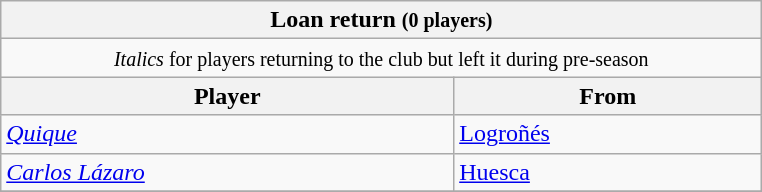<table class="wikitable collapsible collapsed">
<tr>
<th colspan="2" width="500"> <strong>Loan return</strong> <small>(0 players)</small></th>
</tr>
<tr>
<td colspan="2" align="center"><small><em>Italics</em> for players returning to the club but left it during pre-season</small></td>
</tr>
<tr>
<th>Player</th>
<th>From</th>
</tr>
<tr>
<td> <em><a href='#'>Quique</a></em></td>
<td> <a href='#'>Logroñés</a></td>
</tr>
<tr>
<td> <em><a href='#'>Carlos Lázaro</a></em></td>
<td> <a href='#'>Huesca</a></td>
</tr>
<tr>
</tr>
</table>
